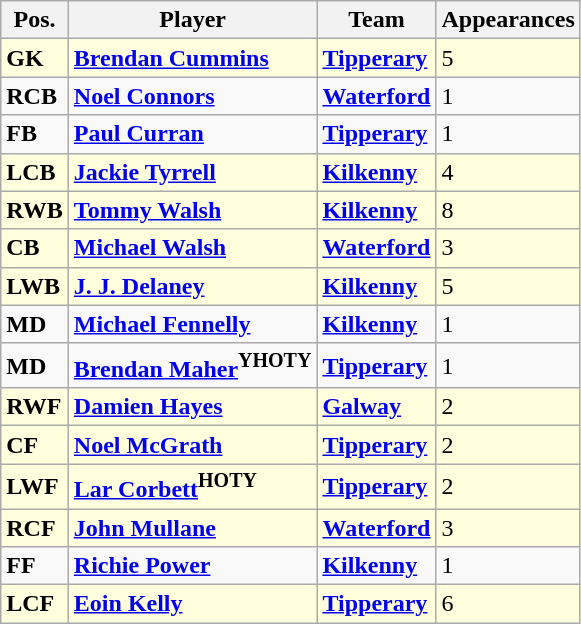<table class="wikitable">
<tr>
<th>Pos.</th>
<th>Player</th>
<th>Team</th>
<th>Appearances</th>
</tr>
<tr bgcolor=#FFFFDD>
<td><strong>GK</strong></td>
<td> <strong><a href='#'>Brendan Cummins</a></strong></td>
<td><strong><a href='#'>Tipperary</a></strong></td>
<td>5</td>
</tr>
<tr>
<td><strong>RCB</strong></td>
<td> <strong><a href='#'>Noel Connors</a></strong></td>
<td><strong><a href='#'>Waterford</a></strong></td>
<td>1</td>
</tr>
<tr>
<td><strong>FB</strong></td>
<td> <strong><a href='#'>Paul Curran</a></strong></td>
<td><strong><a href='#'>Tipperary</a></strong></td>
<td>1</td>
</tr>
<tr bgcolor=#FFFFDD>
<td><strong>LCB</strong></td>
<td> <strong><a href='#'>Jackie Tyrrell</a></strong></td>
<td><strong><a href='#'>Kilkenny</a></strong></td>
<td>4</td>
</tr>
<tr bgcolor=#FFFFDD>
<td><strong>RWB</strong></td>
<td> <strong><a href='#'>Tommy Walsh</a></strong></td>
<td><strong><a href='#'>Kilkenny</a></strong></td>
<td>8</td>
</tr>
<tr bgcolor=#FFFFDD>
<td><strong>CB</strong></td>
<td> <strong><a href='#'>Michael Walsh</a></strong></td>
<td><strong><a href='#'>Waterford</a></strong></td>
<td>3</td>
</tr>
<tr bgcolor=#FFFFDD>
<td><strong>LWB</strong></td>
<td> <strong><a href='#'>J. J. Delaney</a></strong></td>
<td><strong><a href='#'>Kilkenny</a></strong></td>
<td>5</td>
</tr>
<tr>
<td><strong>MD</strong></td>
<td> <strong><a href='#'>Michael Fennelly</a></strong></td>
<td><strong><a href='#'>Kilkenny</a></strong></td>
<td>1</td>
</tr>
<tr>
<td><strong>MD</strong></td>
<td> <strong><a href='#'>Brendan Maher</a><sup>YHOTY</sup></strong></td>
<td><strong><a href='#'>Tipperary</a></strong></td>
<td>1</td>
</tr>
<tr bgcolor=#FFFFDD>
<td><strong>RWF</strong></td>
<td> <strong><a href='#'>Damien Hayes</a></strong></td>
<td><strong><a href='#'>Galway</a></strong></td>
<td>2</td>
</tr>
<tr bgcolor=#FFFFDD>
<td><strong>CF</strong></td>
<td> <strong><a href='#'>Noel McGrath</a></strong></td>
<td><strong><a href='#'>Tipperary</a></strong></td>
<td>2</td>
</tr>
<tr bgcolor=#FFFFDD>
<td><strong>LWF</strong></td>
<td> <strong><a href='#'>Lar Corbett</a><sup>HOTY</sup></strong></td>
<td><strong><a href='#'>Tipperary</a></strong></td>
<td>2</td>
</tr>
<tr bgcolor=#FFFFDD>
<td><strong>RCF</strong></td>
<td> <strong><a href='#'>John Mullane</a></strong></td>
<td><strong><a href='#'>Waterford</a></strong></td>
<td>3</td>
</tr>
<tr>
<td><strong>FF</strong></td>
<td> <strong><a href='#'>Richie Power</a></strong></td>
<td><strong><a href='#'>Kilkenny</a></strong></td>
<td>1</td>
</tr>
<tr bgcolor=#FFFFDD>
<td><strong>LCF</strong></td>
<td> <strong><a href='#'>Eoin Kelly</a></strong></td>
<td><strong><a href='#'>Tipperary</a></strong></td>
<td>6</td>
</tr>
</table>
